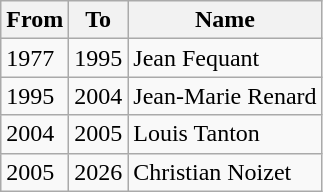<table class="wikitable">
<tr>
<th>From</th>
<th>To</th>
<th>Name</th>
</tr>
<tr>
<td>1977</td>
<td>1995</td>
<td>Jean Fequant</td>
</tr>
<tr>
<td>1995</td>
<td>2004</td>
<td>Jean-Marie Renard</td>
</tr>
<tr>
<td>2004</td>
<td>2005</td>
<td>Louis Tanton</td>
</tr>
<tr>
<td>2005</td>
<td>2026</td>
<td>Christian Noizet</td>
</tr>
</table>
